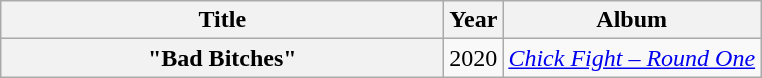<table class="wikitable plainrowheaders" style="text-align:center;" border="1">
<tr>
<th scope="col" style="width:18em;">Title</th>
<th scope="col">Year</th>
<th scope="col">Album</th>
</tr>
<tr>
<th scope="row">"Bad Bitches"</th>
<td>2020</td>
<td><em><a href='#'>Chick Fight – Round One</a></em></td>
</tr>
</table>
